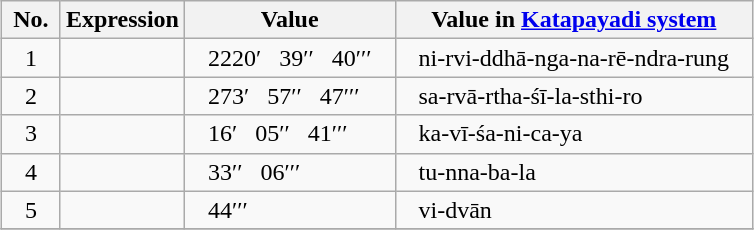<table class="wikitable" style="margin:1em auto;">
<tr>
<th>No.</th>
<th>Expression</th>
<th>Value</th>
<th>Value in <a href='#'>Katapayadi system</a></th>
</tr>
<tr>
<td>   1   </td>
<td>     </td>
<td>   2220′   39′′   40′′′    </td>
<td>   ni-rvi-ddhā-nga-na-rē-ndra-rung   </td>
</tr>
<tr>
<td>   2   </td>
<td>     </td>
<td>   273′   57′′   47′′′    </td>
<td>   sa-rvā-rtha-śī-la-sthi-ro   </td>
</tr>
<tr>
<td>   3   </td>
<td>      </td>
<td>   16′   05′′   41′′′   </td>
<td>   ka-vī-śa-ni-ca-ya   </td>
</tr>
<tr>
<td>   4   </td>
<td>   <strong></strong>    </td>
<td>   33′′   06′′′   </td>
<td>   tu-nna-ba-la   </td>
</tr>
<tr>
<td>   5   </td>
<td>      </td>
<td>   44′′′   </td>
<td>   vi-dvān   </td>
</tr>
<tr>
</tr>
</table>
